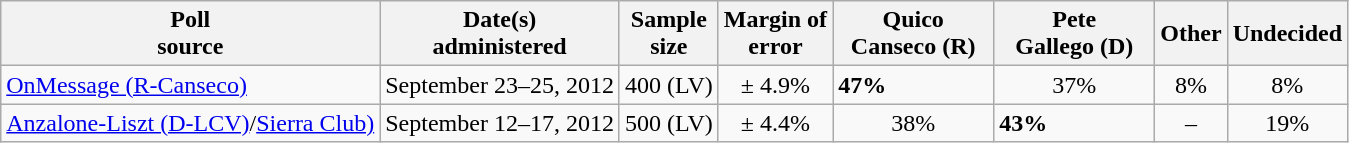<table class="wikitable">
<tr>
<th>Poll<br>source</th>
<th>Date(s)<br>administered</th>
<th>Sample<br>size</th>
<th>Margin of<br>error</th>
<th style="width:100px;">Quico<br>Canseco (R)</th>
<th style="width:100px;">Pete<br>Gallego (D)</th>
<th>Other</th>
<th>Undecided</th>
</tr>
<tr>
<td><a href='#'>OnMessage (R-Canseco)</a></td>
<td align=center>September 23–25, 2012</td>
<td align=center>400 (LV)</td>
<td align=center>± 4.9%</td>
<td><strong>47%</strong></td>
<td align=center>37%</td>
<td align=center>8%</td>
<td align=center>8%</td>
</tr>
<tr>
<td><a href='#'>Anzalone-Liszt (D-LCV)</a>/<a href='#'>Sierra Club)</a></td>
<td align=center>September 12–17, 2012</td>
<td align=center>500 (LV)</td>
<td align=center>± 4.4%</td>
<td align=center>38%</td>
<td><strong>43%</strong></td>
<td align=center>–</td>
<td align=center>19%</td>
</tr>
</table>
